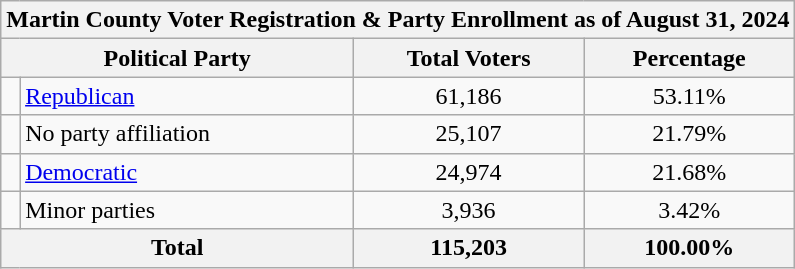<table class=wikitable>
<tr>
<th colspan = 6>Martin County Voter Registration & Party Enrollment as of August 31, 2024</th>
</tr>
<tr>
<th colspan = 2>Political Party</th>
<th>Total Voters</th>
<th>Percentage</th>
</tr>
<tr>
<td></td>
<td><a href='#'>Republican</a></td>
<td align = center>61,186</td>
<td align = center>53.11%</td>
</tr>
<tr>
<td></td>
<td>No party affiliation</td>
<td align = center>25,107</td>
<td align = center>21.79%</td>
</tr>
<tr>
<td></td>
<td><a href='#'>Democratic</a></td>
<td align = center>24,974</td>
<td align = center>21.68%</td>
</tr>
<tr>
<td></td>
<td>Minor parties</td>
<td align = center>3,936</td>
<td align = center>3.42%</td>
</tr>
<tr>
<th colspan = 2>Total</th>
<th align = center>115,203</th>
<th align = center>100.00%</th>
</tr>
</table>
